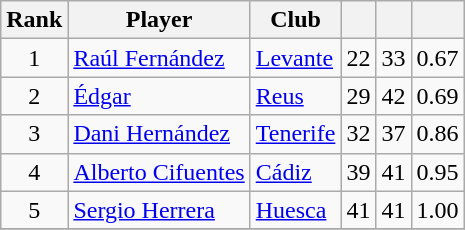<table class="wikitable" style="text-align:center">
<tr>
<th>Rank</th>
<th>Player</th>
<th>Club</th>
<th></th>
<th></th>
<th></th>
</tr>
<tr>
<td>1</td>
<td align="left"> <a href='#'>Raúl Fernández</a></td>
<td align="left"><a href='#'>Levante</a></td>
<td>22</td>
<td>33</td>
<td>0.67</td>
</tr>
<tr>
<td>2</td>
<td align="left"> <a href='#'>Édgar</a></td>
<td align="left"><a href='#'>Reus</a></td>
<td>29</td>
<td>42</td>
<td>0.69</td>
</tr>
<tr>
<td>3</td>
<td align="left"> <a href='#'>Dani Hernández</a></td>
<td align="left"><a href='#'>Tenerife</a></td>
<td>32</td>
<td>37</td>
<td>0.86</td>
</tr>
<tr>
<td>4</td>
<td align="left"> <a href='#'>Alberto Cifuentes</a></td>
<td align="left"><a href='#'>Cádiz</a></td>
<td>39</td>
<td>41</td>
<td>0.95</td>
</tr>
<tr>
<td>5</td>
<td align="left"> <a href='#'>Sergio Herrera</a></td>
<td align="left"><a href='#'>Huesca</a></td>
<td>41</td>
<td>41</td>
<td>1.00</td>
</tr>
<tr>
</tr>
</table>
